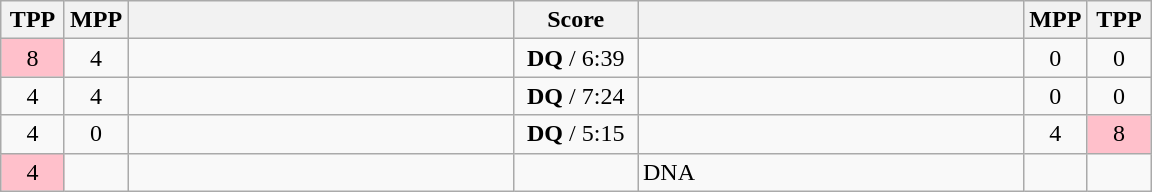<table class="wikitable" style="text-align: center;" |>
<tr>
<th width="35">TPP</th>
<th width="35">MPP</th>
<th width="250"></th>
<th width="75">Score</th>
<th width="250"></th>
<th width="35">MPP</th>
<th width="35">TPP</th>
</tr>
<tr>
<td bgcolor=pink>8</td>
<td>4</td>
<td style="text-align:left;"></td>
<td><strong>DQ</strong> / 6:39</td>
<td style="text-align:left;"><strong></strong></td>
<td>0</td>
<td>0</td>
</tr>
<tr>
<td>4</td>
<td>4</td>
<td style="text-align:left;"></td>
<td><strong>DQ</strong> / 7:24</td>
<td style="text-align:left;"><strong></strong></td>
<td>0</td>
<td>0</td>
</tr>
<tr>
<td>4</td>
<td>0</td>
<td style="text-align:left;"><strong></strong></td>
<td><strong>DQ</strong> / 5:15</td>
<td style="text-align:left;"></td>
<td>4</td>
<td bgcolor=pink>8</td>
</tr>
<tr>
<td bgcolor=pink>4</td>
<td></td>
<td style="text-align:left;"></td>
<td></td>
<td style="text-align:left;">DNA</td>
<td></td>
<td></td>
</tr>
</table>
